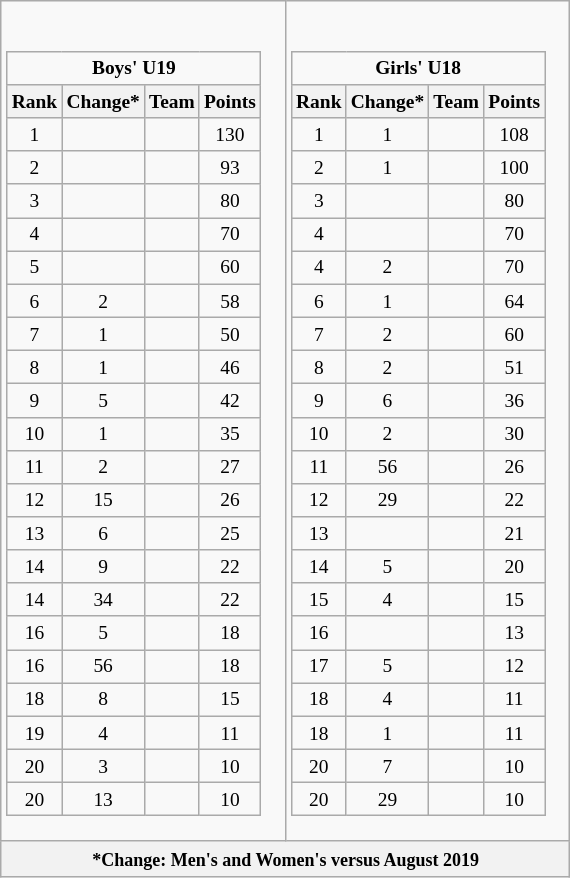<table class="wikitable" style="font-size: 90%; text-align: center; margin-left: 1em">
<tr>
<td><br><table class="wikitable" style="font-size: 90%; text-align: center;">
<tr>
<td colspan="4"><strong>Boys' U19</strong></td>
</tr>
<tr>
<th>Rank</th>
<th>Change*</th>
<th>Team</th>
<th>Points</th>
</tr>
<tr>
<td>1</td>
<td></td>
<td align=left></td>
<td>130</td>
</tr>
<tr>
<td>2</td>
<td></td>
<td align=left></td>
<td>93</td>
</tr>
<tr>
<td>3</td>
<td></td>
<td align=left></td>
<td>80</td>
</tr>
<tr>
<td>4</td>
<td></td>
<td align=left></td>
<td>70</td>
</tr>
<tr>
<td>5</td>
<td></td>
<td align=left></td>
<td>60</td>
</tr>
<tr>
<td>6</td>
<td> 2</td>
<td align=left></td>
<td>58</td>
</tr>
<tr>
<td>7</td>
<td> 1</td>
<td align=left></td>
<td>50</td>
</tr>
<tr>
<td>8</td>
<td> 1</td>
<td align=left></td>
<td>46</td>
</tr>
<tr>
<td>9</td>
<td> 5</td>
<td align=left></td>
<td>42</td>
</tr>
<tr>
<td>10</td>
<td> 1</td>
<td align=left></td>
<td>35</td>
</tr>
<tr>
<td>11</td>
<td> 2</td>
<td align=left></td>
<td>27</td>
</tr>
<tr>
<td>12</td>
<td> 15</td>
<td align=left></td>
<td>26</td>
</tr>
<tr>
<td>13</td>
<td> 6</td>
<td align=left></td>
<td>25</td>
</tr>
<tr>
<td>14</td>
<td> 9</td>
<td align=left></td>
<td>22</td>
</tr>
<tr>
<td>14</td>
<td> 34</td>
<td align=left></td>
<td>22</td>
</tr>
<tr>
<td>16</td>
<td> 5</td>
<td align=left></td>
<td>18</td>
</tr>
<tr>
<td>16</td>
<td> 56</td>
<td align=left></td>
<td>18</td>
</tr>
<tr>
<td>18</td>
<td> 8</td>
<td align=left></td>
<td>15</td>
</tr>
<tr>
<td>19</td>
<td> 4</td>
<td align=left></td>
<td>11</td>
</tr>
<tr>
<td>20</td>
<td> 3</td>
<td></td>
<td>10</td>
</tr>
<tr>
<td>20</td>
<td> 13</td>
<td align=left></td>
<td>10</td>
</tr>
</table>
</td>
<td><br><table class="wikitable" style="font-size: 90%; text-align: center;">
<tr>
<td colspan="4"><strong>Girls' U18</strong></td>
</tr>
<tr>
<th>Rank</th>
<th>Change*</th>
<th>Team</th>
<th>Points</th>
</tr>
<tr>
<td>1</td>
<td> 1</td>
<td align=left></td>
<td>108</td>
</tr>
<tr>
<td>2</td>
<td> 1</td>
<td align=left></td>
<td>100</td>
</tr>
<tr>
<td>3</td>
<td></td>
<td align=left></td>
<td>80</td>
</tr>
<tr>
<td>4</td>
<td></td>
<td align=left></td>
<td>70</td>
</tr>
<tr>
<td>4</td>
<td> 2</td>
<td align=left></td>
<td>70</td>
</tr>
<tr>
<td>6</td>
<td> 1</td>
<td align=left></td>
<td>64</td>
</tr>
<tr>
<td>7</td>
<td> 2</td>
<td align=left></td>
<td>60</td>
</tr>
<tr>
<td>8</td>
<td> 2</td>
<td align=left></td>
<td>51</td>
</tr>
<tr>
<td>9</td>
<td> 6</td>
<td align=left></td>
<td>36</td>
</tr>
<tr>
<td>10</td>
<td> 2</td>
<td align=left></td>
<td>30</td>
</tr>
<tr>
<td>11</td>
<td> 56</td>
<td align=left></td>
<td>26</td>
</tr>
<tr>
<td>12</td>
<td> 29</td>
<td align=left></td>
<td>22</td>
</tr>
<tr>
<td>13</td>
<td></td>
<td align=left></td>
<td>21</td>
</tr>
<tr>
<td>14</td>
<td> 5</td>
<td align=left></td>
<td>20</td>
</tr>
<tr>
<td>15</td>
<td> 4</td>
<td align=left></td>
<td>15</td>
</tr>
<tr>
<td>16</td>
<td></td>
<td align=left></td>
<td>13</td>
</tr>
<tr>
<td>17</td>
<td> 5</td>
<td align=left></td>
<td>12</td>
</tr>
<tr>
<td>18</td>
<td> 4</td>
<td align=left></td>
<td>11</td>
</tr>
<tr>
<td>18</td>
<td> 1</td>
<td align=left></td>
<td>11</td>
</tr>
<tr>
<td>20</td>
<td> 7</td>
<td align=left></td>
<td>10</td>
</tr>
<tr>
<td>20</td>
<td> 29</td>
<td align=left></td>
<td>10</td>
</tr>
</table>
</td>
</tr>
<tr>
<th colspan=2><small>*Change: Men's and Women's versus August 2019</small></th>
</tr>
</table>
